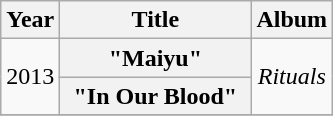<table class="wikitable plainrowheaders" style="text-align:center;">
<tr>
<th scope="col" rowspan="1">Year</th>
<th scope="col" rowspan="1" style="width:7.5em;">Title</th>
<th scope="col" rowspan="1">Album</th>
</tr>
<tr>
<td rowspan="2">2013</td>
<th scope="row">"Maiyu"</th>
<td rowspan="2"><em>Rituals</em></td>
</tr>
<tr>
<th scope="row">"In Our Blood"</th>
</tr>
<tr>
</tr>
</table>
